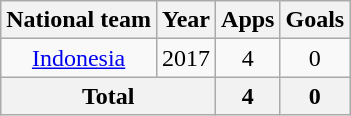<table class="wikitable" style="text-align:center">
<tr>
<th>National team</th>
<th>Year</th>
<th>Apps</th>
<th>Goals</th>
</tr>
<tr>
<td><a href='#'>Indonesia</a></td>
<td>2017</td>
<td>4</td>
<td>0</td>
</tr>
<tr>
<th colspan=2>Total</th>
<th>4</th>
<th>0</th>
</tr>
</table>
